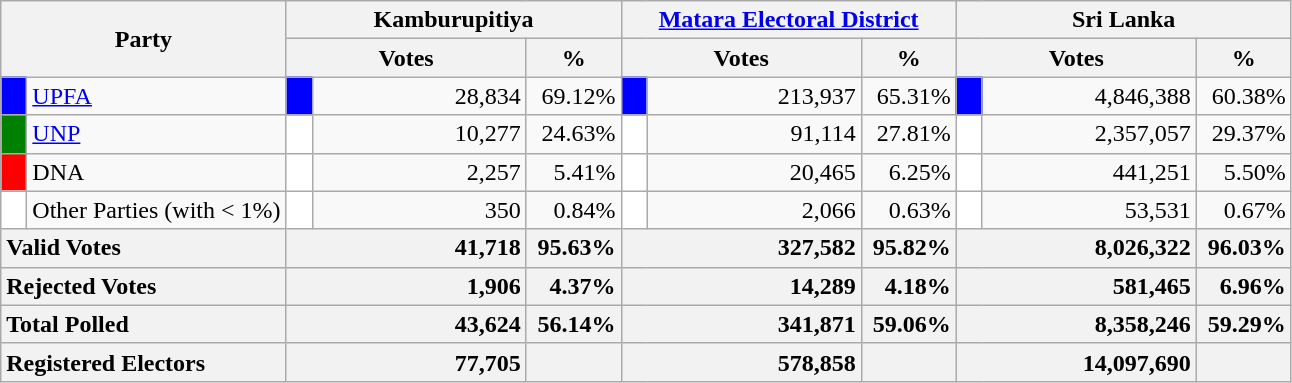<table class="wikitable">
<tr>
<th colspan="2" width="144px"rowspan="2">Party</th>
<th colspan="3" width="216px">Kamburupitiya</th>
<th colspan="3" width="216px"><a href='#'>Matara Electoral District</a></th>
<th colspan="3" width="216px">Sri Lanka</th>
</tr>
<tr>
<th colspan="2" width="144px">Votes</th>
<th>%</th>
<th colspan="2" width="144px">Votes</th>
<th>%</th>
<th colspan="2" width="144px">Votes</th>
<th>%</th>
</tr>
<tr>
<td style="background-color:blue;" width="10px"></td>
<td style="text-align:left;"><a href='#'>UPFA</a></td>
<td style="background-color:blue;" width="10px"></td>
<td style="text-align:right;">28,834</td>
<td style="text-align:right;">69.12%</td>
<td style="background-color:blue;" width="10px"></td>
<td style="text-align:right;">213,937</td>
<td style="text-align:right;">65.31%</td>
<td style="background-color:blue;" width="10px"></td>
<td style="text-align:right;">4,846,388</td>
<td style="text-align:right;">60.38%</td>
</tr>
<tr>
<td style="background-color:green;" width="10px"></td>
<td style="text-align:left;"><a href='#'>UNP</a></td>
<td style="background-color:white;" width="10px"></td>
<td style="text-align:right;">10,277</td>
<td style="text-align:right;">24.63%</td>
<td style="background-color:white;" width="10px"></td>
<td style="text-align:right;">91,114</td>
<td style="text-align:right;">27.81%</td>
<td style="background-color:white;" width="10px"></td>
<td style="text-align:right;">2,357,057</td>
<td style="text-align:right;">29.37%</td>
</tr>
<tr>
<td style="background-color:red;" width="10px"></td>
<td style="text-align:left;">DNA</td>
<td style="background-color:white;" width="10px"></td>
<td style="text-align:right;">2,257</td>
<td style="text-align:right;">5.41%</td>
<td style="background-color:white;" width="10px"></td>
<td style="text-align:right;">20,465</td>
<td style="text-align:right;">6.25%</td>
<td style="background-color:white;" width="10px"></td>
<td style="text-align:right;">441,251</td>
<td style="text-align:right;">5.50%</td>
</tr>
<tr>
<td style="background-color:white;" width="10px"></td>
<td style="text-align:left;">Other Parties (with < 1%)</td>
<td style="background-color:white;" width="10px"></td>
<td style="text-align:right;">350</td>
<td style="text-align:right;">0.84%</td>
<td style="background-color:white;" width="10px"></td>
<td style="text-align:right;">2,066</td>
<td style="text-align:right;">0.63%</td>
<td style="background-color:white;" width="10px"></td>
<td style="text-align:right;">53,531</td>
<td style="text-align:right;">0.67%</td>
</tr>
<tr>
<th colspan="2" width="144px"style="text-align:left;">Valid Votes</th>
<th style="text-align:right;"colspan="2" width="144px">41,718</th>
<th style="text-align:right;">95.63%</th>
<th style="text-align:right;"colspan="2" width="144px">327,582</th>
<th style="text-align:right;">95.82%</th>
<th style="text-align:right;"colspan="2" width="144px">8,026,322</th>
<th style="text-align:right;">96.03%</th>
</tr>
<tr>
<th colspan="2" width="144px"style="text-align:left;">Rejected Votes</th>
<th style="text-align:right;"colspan="2" width="144px">1,906</th>
<th style="text-align:right;">4.37%</th>
<th style="text-align:right;"colspan="2" width="144px">14,289</th>
<th style="text-align:right;">4.18%</th>
<th style="text-align:right;"colspan="2" width="144px">581,465</th>
<th style="text-align:right;">6.96%</th>
</tr>
<tr>
<th colspan="2" width="144px"style="text-align:left;">Total Polled</th>
<th style="text-align:right;"colspan="2" width="144px">43,624</th>
<th style="text-align:right;">56.14%</th>
<th style="text-align:right;"colspan="2" width="144px">341,871</th>
<th style="text-align:right;">59.06%</th>
<th style="text-align:right;"colspan="2" width="144px">8,358,246</th>
<th style="text-align:right;">59.29%</th>
</tr>
<tr>
<th colspan="2" width="144px"style="text-align:left;">Registered Electors</th>
<th style="text-align:right;"colspan="2" width="144px">77,705</th>
<th></th>
<th style="text-align:right;"colspan="2" width="144px">578,858</th>
<th></th>
<th style="text-align:right;"colspan="2" width="144px">14,097,690</th>
<th></th>
</tr>
</table>
